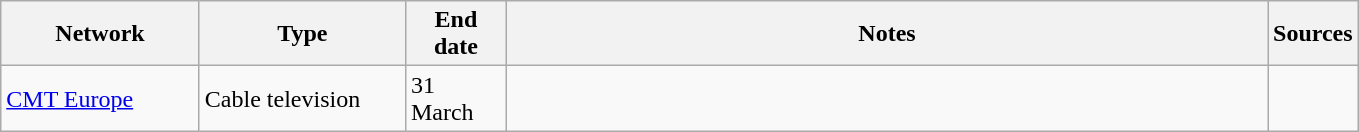<table class="wikitable">
<tr>
<th style="text-align:center; width:125px">Network</th>
<th style="text-align:center; width:130px">Type</th>
<th style="text-align:center; width:60px">End date</th>
<th style="text-align:center; width:500px">Notes</th>
<th style="text-align:center; width:30px">Sources</th>
</tr>
<tr>
<td><a href='#'>CMT Europe</a></td>
<td>Cable television</td>
<td>31 March</td>
<td></td>
<td></td>
</tr>
</table>
